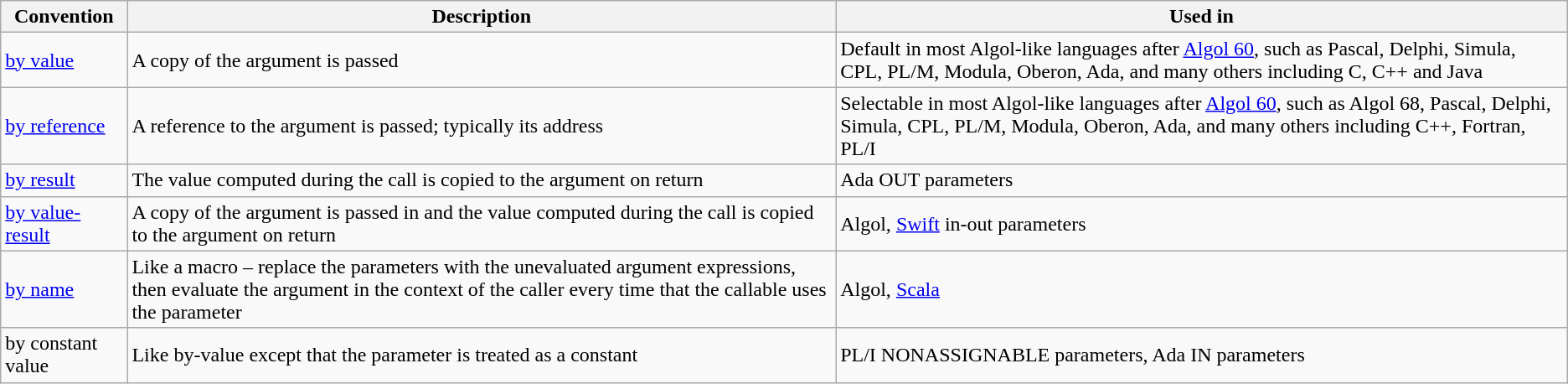<table class="wikitable">
<tr>
<th>Convention</th>
<th>Description</th>
<th>Used in</th>
</tr>
<tr>
<td><a href='#'>by value</a></td>
<td>A copy of the argument is passed</td>
<td>Default in most Algol-like languages after <a href='#'>Algol 60</a>, such as Pascal, Delphi, Simula, CPL, PL/M, Modula, Oberon, Ada, and many others including C, C++ and Java</td>
</tr>
<tr>
<td><a href='#'>by reference</a></td>
<td>A reference to the argument is passed; typically its address</td>
<td>Selectable in most Algol-like languages after <a href='#'>Algol 60</a>, such as Algol 68, Pascal, Delphi, Simula, CPL, PL/M, Modula, Oberon, Ada, and many others including C++, Fortran, PL/I</td>
</tr>
<tr>
<td><a href='#'>by result</a></td>
<td>The value computed during the call is copied to the argument on return</td>
<td>Ada OUT parameters</td>
</tr>
<tr>
<td><a href='#'>by value-result</a></td>
<td>A copy of the argument is passed in and the value computed during the call is copied to the argument on return</td>
<td>Algol, <a href='#'>Swift</a> in-out parameters</td>
</tr>
<tr>
<td><a href='#'>by name</a></td>
<td>Like a macro – replace the parameters with the unevaluated argument expressions, then evaluate the argument in the context of the caller every time that the callable uses the parameter</td>
<td>Algol, <a href='#'>Scala</a></td>
</tr>
<tr>
<td>by constant value</td>
<td>Like by-value except that the parameter is treated as a constant</td>
<td>PL/I NONASSIGNABLE parameters, Ada IN parameters</td>
</tr>
</table>
